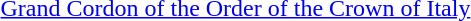<table>
<tr>
<td rowspan=2 style="width:60px; vertical-align:top;"></td>
<td><a href='#'>Grand Cordon of the Order of the Crown of Italy</a></td>
</tr>
<tr>
<td></td>
</tr>
</table>
